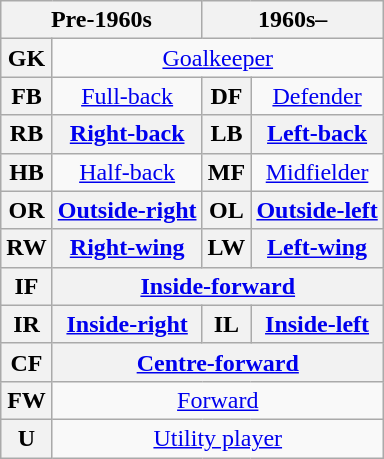<table class="wikitable plainrowheaders" style="text-align:center;margin-left:1em;float:right">
<tr>
<th colspan="2" scope="col">Pre-1960s</th>
<th colspan="2" scope="col">1960s–</th>
</tr>
<tr>
<th>GK</th>
<td colspan="3"><a href='#'>Goalkeeper</a></td>
</tr>
<tr>
<th>FB</th>
<td><a href='#'>Full-back</a></td>
<th>DF</th>
<td><a href='#'>Defender</a></td>
</tr>
<tr>
<th>RB</th>
<th><a href='#'>Right-back</a></th>
<th>LB</th>
<th><a href='#'>Left-back</a></th>
</tr>
<tr>
<th>HB</th>
<td><a href='#'>Half-back</a></td>
<th>MF</th>
<td><a href='#'>Midfielder</a></td>
</tr>
<tr>
<th>OR</th>
<th><a href='#'>Outside-right</a></th>
<th>OL</th>
<th><a href='#'>Outside-left</a></th>
</tr>
<tr>
<th>RW</th>
<th><a href='#'>Right-wing</a></th>
<th>LW</th>
<th><a href='#'>Left-wing</a></th>
</tr>
<tr>
<th>IF</th>
<th colspan="3"><a href='#'>Inside-forward</a></th>
</tr>
<tr>
<th>IR</th>
<th><a href='#'>Inside-right</a></th>
<th>IL</th>
<th><a href='#'>Inside-left</a></th>
</tr>
<tr>
<th>CF</th>
<th colspan="3"><a href='#'>Centre-forward</a></th>
</tr>
<tr>
<th>FW</th>
<td colspan="3"><a href='#'>Forward</a></td>
</tr>
<tr>
<th>U</th>
<td colspan="3"><a href='#'>Utility player</a></td>
</tr>
</table>
